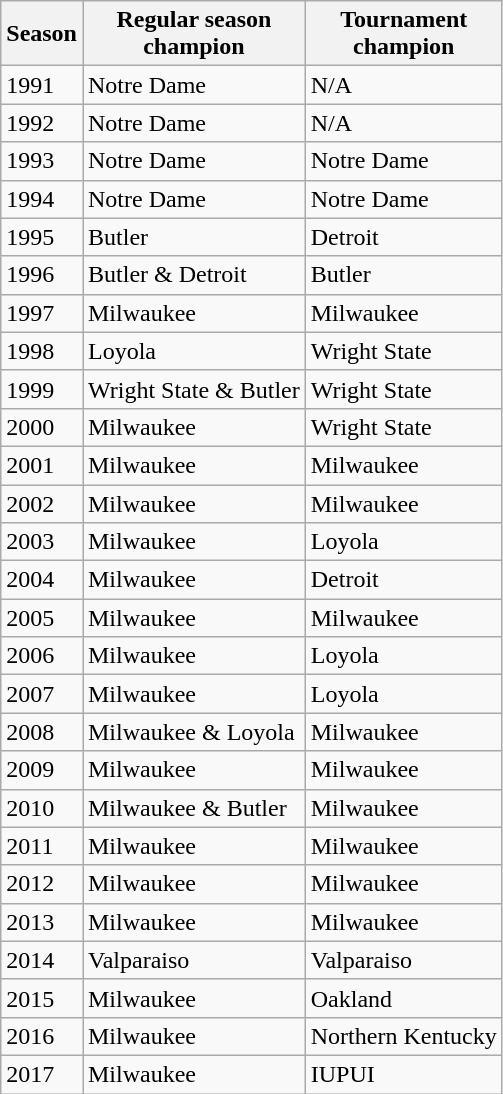<table class="wikitable sortable">
<tr>
<th>Season</th>
<th>Regular season<br>champion</th>
<th>Tournament<br>champion</th>
</tr>
<tr>
<td>1991</td>
<td>Notre Dame</td>
<td>N/A</td>
</tr>
<tr>
<td>1992</td>
<td>Notre Dame</td>
<td>N/A</td>
</tr>
<tr>
<td>1993</td>
<td>Notre Dame</td>
<td>Notre Dame</td>
</tr>
<tr>
<td>1994</td>
<td>Notre Dame</td>
<td>Notre Dame</td>
</tr>
<tr>
<td>1995</td>
<td>Butler</td>
<td>Detroit</td>
</tr>
<tr>
<td>1996</td>
<td>Butler & Detroit</td>
<td>Butler</td>
</tr>
<tr>
<td>1997</td>
<td>Milwaukee</td>
<td>Milwaukee</td>
</tr>
<tr>
<td>1998</td>
<td>Loyola</td>
<td>Wright State</td>
</tr>
<tr>
<td>1999</td>
<td>Wright State & Butler</td>
<td>Wright State</td>
</tr>
<tr>
<td>2000</td>
<td>Milwaukee</td>
<td>Wright State</td>
</tr>
<tr>
<td>2001</td>
<td>Milwaukee</td>
<td>Milwaukee</td>
</tr>
<tr>
<td>2002</td>
<td>Milwaukee</td>
<td>Milwaukee</td>
</tr>
<tr>
<td>2003</td>
<td>Milwaukee</td>
<td>Loyola</td>
</tr>
<tr>
<td>2004</td>
<td>Milwaukee</td>
<td>Detroit</td>
</tr>
<tr>
<td>2005</td>
<td>Milwaukee</td>
<td>Milwaukee</td>
</tr>
<tr>
<td>2006</td>
<td>Milwaukee</td>
<td>Loyola</td>
</tr>
<tr>
<td>2007</td>
<td>Milwaukee</td>
<td>Loyola</td>
</tr>
<tr>
<td>2008</td>
<td>Milwaukee & Loyola</td>
<td>Milwaukee</td>
</tr>
<tr>
<td>2009</td>
<td>Milwaukee</td>
<td>Milwaukee</td>
</tr>
<tr>
<td>2010</td>
<td>Milwaukee & Butler</td>
<td>Milwaukee</td>
</tr>
<tr>
<td>2011</td>
<td>Milwaukee</td>
<td>Milwaukee</td>
</tr>
<tr>
<td>2012</td>
<td>Milwaukee</td>
<td>Milwaukee</td>
</tr>
<tr>
<td>2013</td>
<td>Milwaukee</td>
<td>Milwaukee</td>
</tr>
<tr>
<td>2014</td>
<td>Valparaiso</td>
<td>Valparaiso</td>
</tr>
<tr>
<td>2015</td>
<td>Milwaukee</td>
<td>Oakland</td>
</tr>
<tr>
<td>2016</td>
<td>Milwaukee</td>
<td>Northern Kentucky</td>
</tr>
<tr>
<td>2017</td>
<td>Milwaukee</td>
<td>IUPUI</td>
</tr>
</table>
